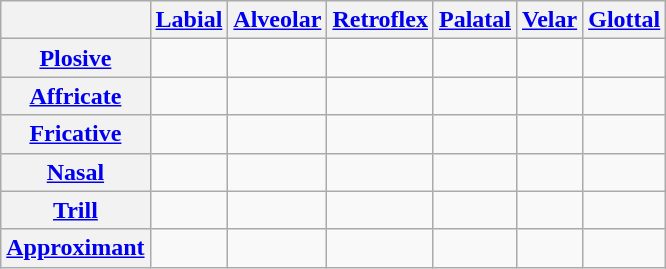<table class="wikitable" style="text-align:center;">
<tr>
<th></th>
<th><a href='#'>Labial</a></th>
<th><a href='#'>Alveolar</a></th>
<th><a href='#'>Retroflex</a></th>
<th><a href='#'>Palatal</a></th>
<th><a href='#'>Velar</a></th>
<th><a href='#'>Glottal</a></th>
</tr>
<tr>
<th><a href='#'>Plosive</a></th>
<td>   </td>
<td>   </td>
<td>   </td>
<td></td>
<td>   </td>
<td></td>
</tr>
<tr>
<th><a href='#'>Affricate</a></th>
<td></td>
<td>  </td>
<td></td>
<td>  </td>
<td></td>
<td></td>
</tr>
<tr>
<th><a href='#'>Fricative</a></th>
<td></td>
<td> </td>
<td></td>
<td> </td>
<td></td>
<td> </td>
</tr>
<tr>
<th><a href='#'>Nasal</a></th>
<td></td>
<td></td>
<td></td>
<td></td>
<td></td>
<td></td>
</tr>
<tr>
<th><a href='#'>Trill</a></th>
<td></td>
<td> </td>
<td></td>
<td></td>
<td></td>
<td></td>
</tr>
<tr>
<th><a href='#'>Approximant</a></th>
<td></td>
<td> </td>
<td></td>
<td></td>
<td></td>
<td></td>
</tr>
</table>
